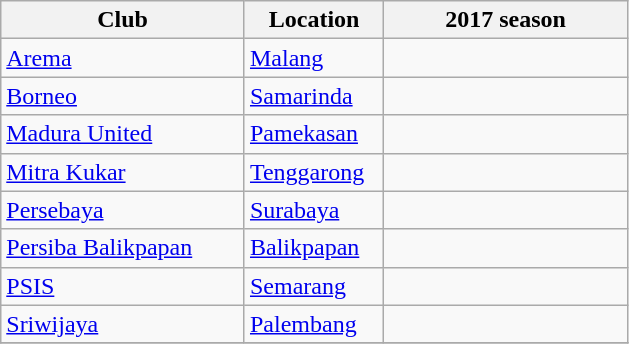<table class="wikitable sortable">
<tr>
<th style="width:35%">Club</th>
<th style="width:20%">Location</th>
<th style="width:35%">2017 season</th>
</tr>
<tr>
<td><a href='#'>Arema</a></td>
<td><a href='#'>Malang</a></td>
<td></td>
</tr>
<tr>
<td><a href='#'>Borneo</a></td>
<td><a href='#'>Samarinda</a></td>
<td></td>
</tr>
<tr>
<td><a href='#'>Madura United</a></td>
<td><a href='#'>Pamekasan</a></td>
<td></td>
</tr>
<tr>
<td><a href='#'>Mitra Kukar</a></td>
<td><a href='#'>Tenggarong</a></td>
<td></td>
</tr>
<tr>
<td><a href='#'>Persebaya</a></td>
<td><a href='#'>Surabaya</a></td>
<td></td>
</tr>
<tr>
<td><a href='#'>Persiba Balikpapan</a></td>
<td><a href='#'>Balikpapan</a></td>
<td></td>
</tr>
<tr>
<td><a href='#'>PSIS</a></td>
<td><a href='#'>Semarang</a></td>
<td></td>
</tr>
<tr>
<td><a href='#'>Sriwijaya</a></td>
<td><a href='#'>Palembang</a></td>
<td></td>
</tr>
<tr>
</tr>
</table>
